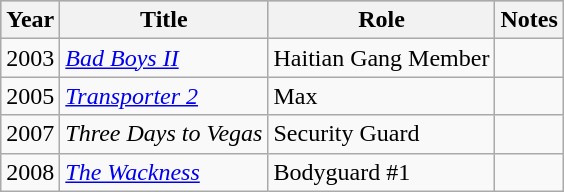<table class="wikitable">
<tr style="background:#b0c4de; text-align:center;">
<th>Year</th>
<th>Title</th>
<th>Role</th>
<th>Notes</th>
</tr>
<tr>
<td>2003</td>
<td><em><a href='#'>Bad Boys II</a></em></td>
<td>Haitian Gang Member</td>
<td></td>
</tr>
<tr>
<td>2005</td>
<td><em><a href='#'>Transporter 2</a></em></td>
<td>Max</td>
<td></td>
</tr>
<tr>
<td>2007</td>
<td><em>Three Days to Vegas</em></td>
<td>Security Guard</td>
<td></td>
</tr>
<tr>
<td>2008</td>
<td><em><a href='#'>The Wackness</a></em></td>
<td>Bodyguard #1</td>
<td></td>
</tr>
</table>
